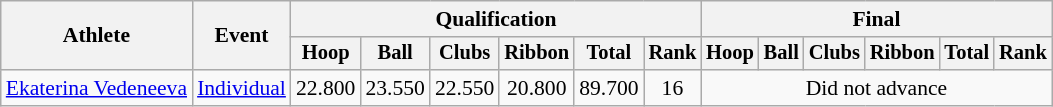<table class=wikitable style="font-size:90%">
<tr>
<th rowspan=2>Athlete</th>
<th rowspan=2>Event</th>
<th colspan=6>Qualification</th>
<th colspan=6>Final</th>
</tr>
<tr style="font-size:95%">
<th>Hoop</th>
<th>Ball</th>
<th>Clubs</th>
<th>Ribbon</th>
<th>Total</th>
<th>Rank</th>
<th>Hoop</th>
<th>Ball</th>
<th>Clubs</th>
<th>Ribbon</th>
<th>Total</th>
<th>Rank</th>
</tr>
<tr align=center>
<td align=left><a href='#'>Ekaterina Vedeneeva</a></td>
<td align=left><a href='#'>Individual</a></td>
<td>22.800</td>
<td>23.550</td>
<td>22.550</td>
<td>20.800</td>
<td>89.700</td>
<td>16</td>
<td colspan="6">Did not advance</td>
</tr>
</table>
